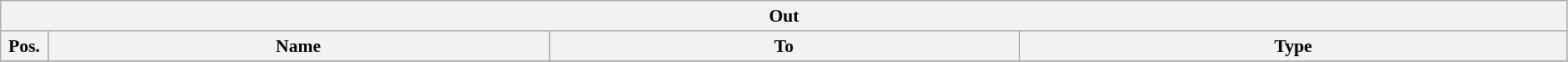<table class="wikitable" style="font-size:90%;width:99%;">
<tr>
<th colspan="4">Out</th>
</tr>
<tr>
<th width=3%>Pos.</th>
<th width=32%>Name</th>
<th width=30%>To</th>
<th width=35%>Type</th>
</tr>
<tr>
</tr>
</table>
